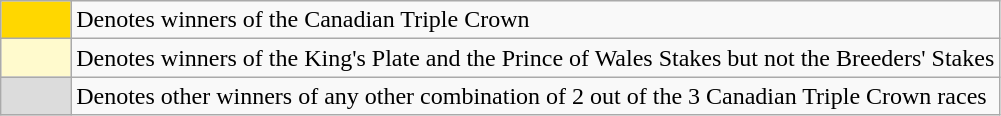<table class="wikitable">
<tr>
<td style="background:gold; width:7%; text-align:center;"></td>
<td>Denotes winners of the Canadian Triple Crown</td>
</tr>
<tr>
<td style="background:#FFFACD; text-align:center;"></td>
<td>Denotes winners of the King's Plate and the Prince of Wales Stakes but not the Breeders' Stakes</td>
</tr>
<tr>
<td style="background:#DCDCDC; text-align:center;"></td>
<td>Denotes other winners of any other combination of 2 out of the 3 Canadian Triple Crown races</td>
</tr>
</table>
